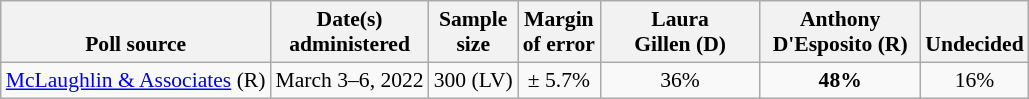<table class="wikitable" style="font-size:90%;text-align:center;">
<tr style="vertical-align:bottom">
<th>Poll source</th>
<th>Date(s)<br>administered</th>
<th>Sample<br>size</th>
<th>Margin<br>of error</th>
<th style="width:100px;">Laura<br>Gillen (D)</th>
<th style="width:100px;">Anthony<br>D'Esposito (R)</th>
<th>Undecided</th>
</tr>
<tr>
<td style="text-align:left;"><a href='#'>McLaughlin & Associates</a> (R)</td>
<td>March 3–6, 2022</td>
<td>300 (LV)</td>
<td>± 5.7%</td>
<td>36%</td>
<td><strong>48%</strong></td>
<td>16%</td>
</tr>
</table>
